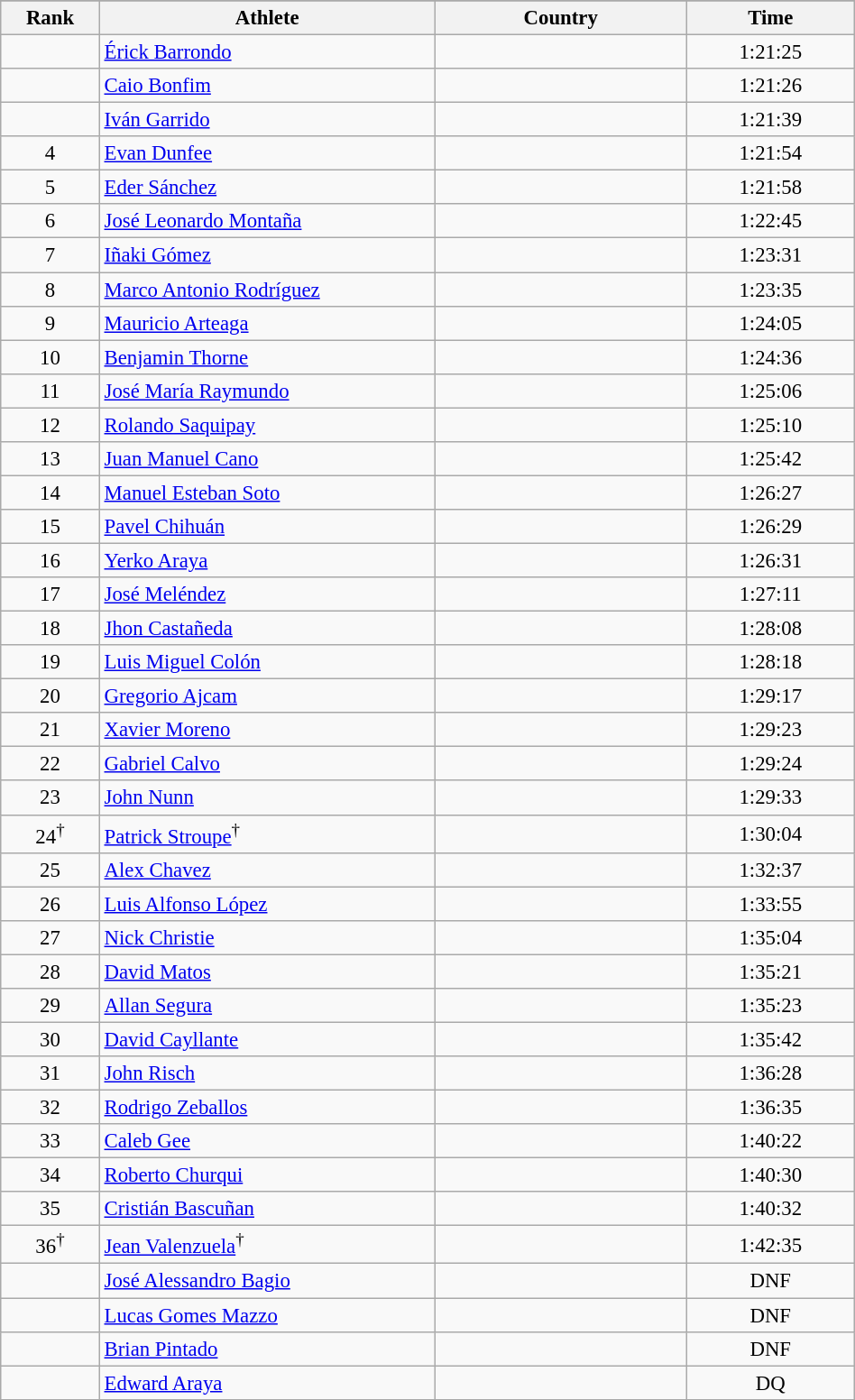<table class="wikitable sortable" style=" text-align:center; font-size:95%;" width="50%">
<tr>
</tr>
<tr>
<th width=5%>Rank</th>
<th width=20%>Athlete</th>
<th width=15%>Country</th>
<th width=10%>Time</th>
</tr>
<tr>
<td align=center></td>
<td align=left><a href='#'>Érick Barrondo</a></td>
<td align=left></td>
<td>1:21:25</td>
</tr>
<tr>
<td align=center></td>
<td align=left><a href='#'>Caio Bonfim</a></td>
<td align=left></td>
<td>1:21:26</td>
</tr>
<tr>
<td align=center></td>
<td align=left><a href='#'>Iván Garrido</a></td>
<td align=left></td>
<td>1:21:39</td>
</tr>
<tr>
<td align=center>4</td>
<td align=left><a href='#'>Evan Dunfee</a></td>
<td align=left></td>
<td>1:21:54</td>
</tr>
<tr>
<td align=center>5</td>
<td align=left><a href='#'>Eder Sánchez</a></td>
<td align=left></td>
<td>1:21:58</td>
</tr>
<tr>
<td align=center>6</td>
<td align=left><a href='#'>José Leonardo Montaña</a></td>
<td align=left></td>
<td>1:22:45</td>
</tr>
<tr>
<td align=center>7</td>
<td align=left><a href='#'>Iñaki Gómez</a></td>
<td align=left></td>
<td>1:23:31</td>
</tr>
<tr>
<td align=center>8</td>
<td align=left><a href='#'>Marco Antonio Rodríguez</a></td>
<td align=left></td>
<td>1:23:35</td>
</tr>
<tr>
<td align=center>9</td>
<td align=left><a href='#'>Mauricio Arteaga</a></td>
<td align=left></td>
<td>1:24:05</td>
</tr>
<tr>
<td align=center>10</td>
<td align=left><a href='#'>Benjamin Thorne</a></td>
<td align=left></td>
<td>1:24:36</td>
</tr>
<tr>
<td align=center>11</td>
<td align=left><a href='#'>José María Raymundo</a></td>
<td align=left></td>
<td>1:25:06</td>
</tr>
<tr>
<td align=center>12</td>
<td align=left><a href='#'>Rolando Saquipay</a></td>
<td align=left></td>
<td>1:25:10</td>
</tr>
<tr>
<td align=center>13</td>
<td align=left><a href='#'>Juan Manuel Cano</a></td>
<td align=left></td>
<td>1:25:42</td>
</tr>
<tr>
<td align=center>14</td>
<td align=left><a href='#'>Manuel Esteban Soto</a></td>
<td align=left></td>
<td>1:26:27</td>
</tr>
<tr>
<td align=center>15</td>
<td align=left><a href='#'>Pavel Chihuán</a></td>
<td align=left></td>
<td>1:26:29</td>
</tr>
<tr>
<td align=center>16</td>
<td align=left><a href='#'>Yerko Araya</a></td>
<td align=left></td>
<td>1:26:31</td>
</tr>
<tr>
<td align=center>17</td>
<td align=left><a href='#'>José Meléndez</a></td>
<td align=left></td>
<td>1:27:11</td>
</tr>
<tr>
<td align=center>18</td>
<td align=left><a href='#'>Jhon Castañeda</a></td>
<td align=left></td>
<td>1:28:08</td>
</tr>
<tr>
<td align=center>19</td>
<td align=left><a href='#'>Luis Miguel Colón</a></td>
<td align=left></td>
<td>1:28:18</td>
</tr>
<tr>
<td align=center>20</td>
<td align=left><a href='#'>Gregorio Ajcam</a></td>
<td align=left></td>
<td>1:29:17</td>
</tr>
<tr>
<td align=center>21</td>
<td align=left><a href='#'>Xavier Moreno</a></td>
<td align=left></td>
<td>1:29:23</td>
</tr>
<tr>
<td align=center>22</td>
<td align=left><a href='#'>Gabriel Calvo</a></td>
<td align=left></td>
<td>1:29:24</td>
</tr>
<tr>
<td align=center>23</td>
<td align=left><a href='#'>John Nunn</a></td>
<td align=left></td>
<td>1:29:33</td>
</tr>
<tr>
<td align=center>24<sup>†</sup></td>
<td align=left><a href='#'>Patrick Stroupe</a><sup>†</sup></td>
<td align=left></td>
<td>1:30:04</td>
</tr>
<tr>
<td align=center>25</td>
<td align=left><a href='#'>Alex Chavez</a></td>
<td align=left></td>
<td>1:32:37</td>
</tr>
<tr>
<td align=center>26</td>
<td align=left><a href='#'>Luis Alfonso López</a></td>
<td align=left></td>
<td>1:33:55</td>
</tr>
<tr>
<td align=center>27</td>
<td align=left><a href='#'>Nick Christie</a></td>
<td align=left></td>
<td>1:35:04</td>
</tr>
<tr>
<td align=center>28</td>
<td align=left><a href='#'>David Matos</a></td>
<td align=left></td>
<td>1:35:21</td>
</tr>
<tr>
<td align=center>29</td>
<td align=left><a href='#'>Allan Segura</a></td>
<td align=left></td>
<td>1:35:23</td>
</tr>
<tr>
<td align=center>30</td>
<td align=left><a href='#'>David Cayllante</a></td>
<td align=left></td>
<td>1:35:42</td>
</tr>
<tr>
<td align=center>31</td>
<td align=left><a href='#'>John Risch</a></td>
<td align=left></td>
<td>1:36:28</td>
</tr>
<tr>
<td align=center>32</td>
<td align=left><a href='#'>Rodrigo Zeballos</a></td>
<td align=left></td>
<td>1:36:35</td>
</tr>
<tr>
<td align=center>33</td>
<td align=left><a href='#'>Caleb Gee</a></td>
<td align=left></td>
<td>1:40:22</td>
</tr>
<tr>
<td align=center>34</td>
<td align=left><a href='#'>Roberto Churqui</a></td>
<td align=left></td>
<td>1:40:30</td>
</tr>
<tr>
<td align=center>35</td>
<td align=left><a href='#'>Cristián Bascuñan</a></td>
<td align=left></td>
<td>1:40:32</td>
</tr>
<tr>
<td align=center>36<sup>†</sup></td>
<td align=left><a href='#'>Jean Valenzuela</a><sup>†</sup></td>
<td align=left></td>
<td>1:42:35</td>
</tr>
<tr>
<td align=center></td>
<td align=left><a href='#'>José Alessandro Bagio</a></td>
<td align=left></td>
<td>DNF</td>
</tr>
<tr>
<td align=center></td>
<td align=left><a href='#'>Lucas Gomes Mazzo</a></td>
<td align=left></td>
<td>DNF</td>
</tr>
<tr>
<td align=center></td>
<td align=left><a href='#'>Brian Pintado</a></td>
<td align=left></td>
<td>DNF</td>
</tr>
<tr>
<td align=center></td>
<td align=left><a href='#'>Edward Araya</a></td>
<td align=left></td>
<td>DQ</td>
</tr>
</table>
